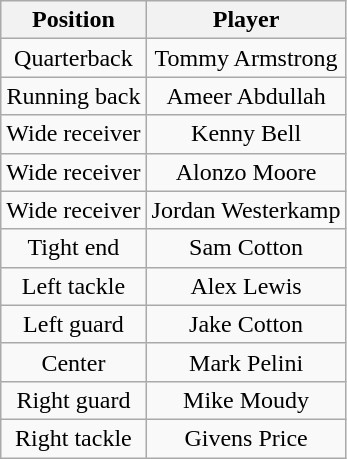<table class="wikitable" style="text-align: center;">
<tr>
<th>Position</th>
<th>Player</th>
</tr>
<tr>
<td>Quarterback</td>
<td>Tommy Armstrong</td>
</tr>
<tr>
<td>Running back</td>
<td>Ameer Abdullah</td>
</tr>
<tr>
<td>Wide receiver</td>
<td>Kenny Bell</td>
</tr>
<tr>
<td>Wide receiver</td>
<td>Alonzo Moore</td>
</tr>
<tr>
<td>Wide receiver</td>
<td>Jordan Westerkamp</td>
</tr>
<tr>
<td>Tight end</td>
<td>Sam Cotton</td>
</tr>
<tr>
<td>Left tackle</td>
<td>Alex Lewis</td>
</tr>
<tr>
<td>Left guard</td>
<td>Jake Cotton</td>
</tr>
<tr>
<td>Center</td>
<td>Mark Pelini</td>
</tr>
<tr>
<td>Right guard</td>
<td>Mike Moudy</td>
</tr>
<tr>
<td>Right tackle</td>
<td>Givens Price</td>
</tr>
</table>
